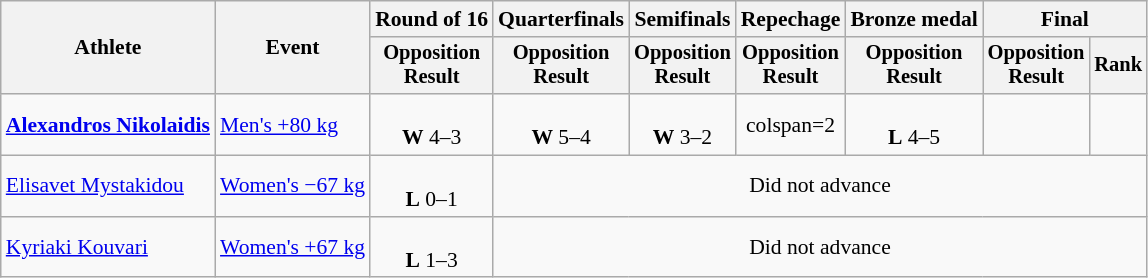<table class="wikitable" style="font-size:90%">
<tr>
<th rowspan="2">Athlete</th>
<th rowspan="2">Event</th>
<th>Round of 16</th>
<th>Quarterfinals</th>
<th>Semifinals</th>
<th>Repechage</th>
<th>Bronze medal</th>
<th colspan="2">Final</th>
</tr>
<tr style="font-size:95%">
<th>Opposition<br>Result</th>
<th>Opposition<br>Result</th>
<th>Opposition<br>Result</th>
<th>Opposition<br>Result</th>
<th>Opposition<br>Result</th>
<th>Opposition<br>Result</th>
<th>Rank</th>
</tr>
<tr align=center>
<td align=left><strong><a href='#'>Alexandros Nikolaidis</a></strong></td>
<td align=left><a href='#'>Men's +80 kg</a></td>
<td><br><strong>W</strong> 4–3</td>
<td><br><strong>W</strong> 5–4</td>
<td><br><strong>W</strong> 3–2</td>
<td>colspan=2 </td>
<td><br><strong>L</strong> 4–5</td>
<td></td>
</tr>
<tr align=center>
<td align=left><a href='#'>Elisavet Mystakidou</a></td>
<td align=left><a href='#'>Women's −67 kg</a></td>
<td><br><strong>L</strong> 0–1</td>
<td colspan=6>Did not advance</td>
</tr>
<tr align=center>
<td align=left><a href='#'>Kyriaki Kouvari</a></td>
<td align=left><a href='#'>Women's +67 kg</a></td>
<td><br><strong>L</strong> 1–3</td>
<td colspan=6>Did not advance</td>
</tr>
</table>
